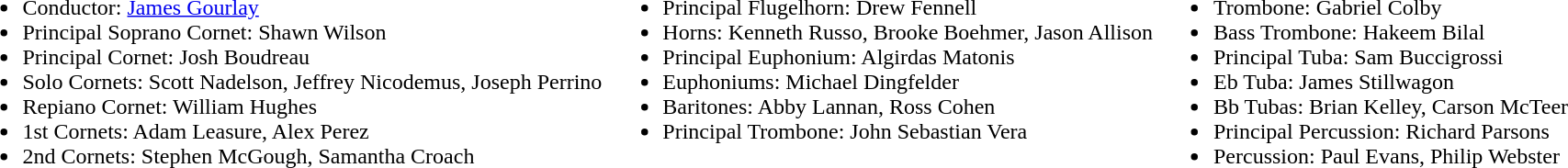<table>
<tr>
<td valign="top"><br><ul><li>Conductor: <a href='#'>James Gourlay</a></li><li>Principal Soprano Cornet: Shawn Wilson</li><li>Principal Cornet: Josh Boudreau</li><li>Solo Cornets: Scott Nadelson, Jeffrey Nicodemus, Joseph Perrino</li><li>Repiano Cornet: William Hughes</li><li>1st Cornets: Adam Leasure, Alex Perez</li><li>2nd Cornets: Stephen McGough, Samantha Croach</li></ul></td>
<td valign="top"><br><ul><li>Principal Flugelhorn: Drew Fennell</li><li>Horns: Kenneth Russo, Brooke Boehmer, Jason Allison</li><li>Principal Euphonium: Algirdas Matonis</li><li>Euphoniums: Michael Dingfelder</li><li>Baritones: Abby Lannan, Ross Cohen</li><li>Principal Trombone: John Sebastian Vera</li></ul></td>
<td valign="top"><br><ul><li>Trombone: Gabriel Colby</li><li>Bass Trombone: Hakeem Bilal</li><li>Principal Tuba: Sam Buccigrossi</li><li>Eb Tuba: James Stillwagon</li><li>Bb Tubas: Brian Kelley, Carson McTeer</li><li>Principal Percussion: Richard Parsons</li><li>Percussion: Paul Evans, Philip Webster</li></ul></td>
</tr>
</table>
